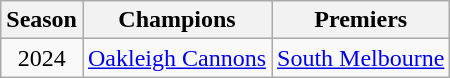<table class="wikitable">
<tr>
<th>Season</th>
<th>Champions</th>
<th>Premiers</th>
</tr>
<tr>
<td align="center">2024</td>
<td><a href='#'>Oakleigh Cannons</a></td>
<td><a href='#'>South Melbourne</a></td>
</tr>
</table>
